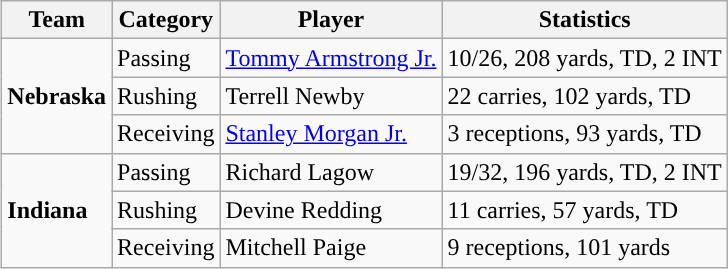<table class="wikitable" style="float: right;">
<tr>
<th>Team</th>
<th>Category</th>
<th>Player</th>
<th>Statistics</th>
</tr>
<tr>
<td rowspan=3><strong>Nebraska</strong></td>
<td>Passing</td>
<td><a href='#'>Tommy Armstrong Jr.</a></td>
<td>10/26, 208 yards, TD, 2 INT</td>
</tr>
<tr>
<td>Rushing</td>
<td>Terrell Newby</td>
<td>22 carries, 102 yards, TD</td>
</tr>
<tr>
<td>Receiving</td>
<td><a href='#'>Stanley Morgan Jr.</a></td>
<td>3 receptions, 93 yards, TD</td>
</tr>
<tr>
<td rowspan=3><strong>Indiana</strong></td>
<td>Passing</td>
<td>Richard Lagow</td>
<td>19/32, 196 yards, TD, 2 INT</td>
</tr>
<tr>
<td>Rushing</td>
<td>Devine Redding</td>
<td>11 carries, 57 yards, TD</td>
</tr>
<tr>
<td>Receiving</td>
<td>Mitchell Paige</td>
<td>9 receptions, 101 yards</td>
</tr>
</table>
